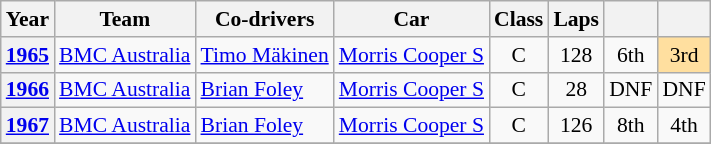<table class="wikitable" style="text-align:center; font-size:90%">
<tr>
<th>Year</th>
<th>Team</th>
<th>Co-drivers</th>
<th>Car</th>
<th>Class</th>
<th>Laps</th>
<th></th>
<th></th>
</tr>
<tr align="center">
<th><a href='#'>1965</a></th>
<td align="left"> <a href='#'>BMC Australia</a></td>
<td align="left"> <a href='#'>Timo Mäkinen</a></td>
<td align="left"><a href='#'>Morris Cooper S</a></td>
<td>C</td>
<td>128</td>
<td>6th</td>
<td style="background:#FFDF9F;">3rd</td>
</tr>
<tr align="center">
<th><a href='#'>1966</a></th>
<td align="left"> <a href='#'>BMC Australia</a></td>
<td align="left"> <a href='#'>Brian Foley</a></td>
<td align="left"><a href='#'>Morris Cooper S</a></td>
<td>C</td>
<td>28</td>
<td>DNF</td>
<td>DNF</td>
</tr>
<tr align="center">
<th><a href='#'>1967</a></th>
<td align="left"> <a href='#'>BMC Australia</a></td>
<td align="left"> <a href='#'>Brian Foley</a></td>
<td align="left"><a href='#'>Morris Cooper S</a></td>
<td>C</td>
<td>126</td>
<td>8th</td>
<td>4th</td>
</tr>
<tr align="center">
</tr>
</table>
